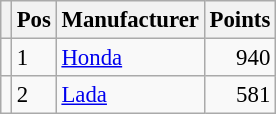<table class="wikitable" style="font-size: 95%;">
<tr>
<th></th>
<th>Pos</th>
<th>Manufacturer</th>
<th>Points</th>
</tr>
<tr>
<td align="left"></td>
<td>1</td>
<td> <a href='#'>Honda</a></td>
<td align="right">940</td>
</tr>
<tr>
<td align="left"></td>
<td>2</td>
<td> <a href='#'>Lada</a></td>
<td align="right">581</td>
</tr>
</table>
